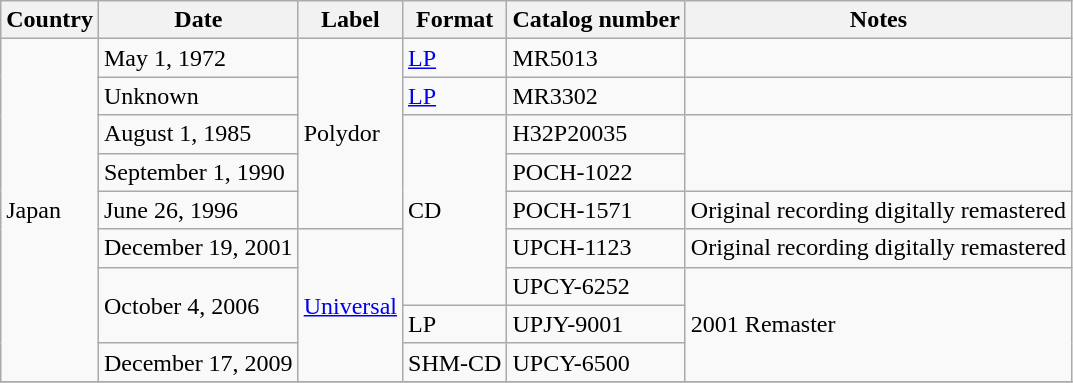<table class="wikitable">
<tr>
<th>Country</th>
<th>Date</th>
<th>Label</th>
<th>Format</th>
<th>Catalog number</th>
<th>Notes</th>
</tr>
<tr>
<td rowspan="9">Japan</td>
<td>May 1, 1972</td>
<td rowspan="5">Polydor</td>
<td><a href='#'>LP</a></td>
<td>MR5013</td>
</tr>
<tr>
<td>Unknown</td>
<td><a href='#'>LP</a></td>
<td>MR3302</td>
<td></td>
</tr>
<tr>
<td>August 1, 1985</td>
<td rowspan="5">CD</td>
<td>H32P20035</td>
</tr>
<tr>
<td>September 1, 1990</td>
<td>POCH-1022</td>
</tr>
<tr>
<td>June 26, 1996</td>
<td>POCH-1571</td>
<td>Original recording digitally remastered</td>
</tr>
<tr>
<td>December 19, 2001</td>
<td rowspan="4"><a href='#'>Universal</a></td>
<td>UPCH-1123</td>
<td>Original recording digitally remastered</td>
</tr>
<tr>
<td rowspan="2">October 4, 2006</td>
<td>UPCY-6252</td>
<td rowspan="3">2001 Remaster</td>
</tr>
<tr>
<td>LP</td>
<td>UPJY-9001</td>
</tr>
<tr>
<td>December 17, 2009</td>
<td>SHM-CD</td>
<td>UPCY-6500</td>
</tr>
<tr>
</tr>
</table>
